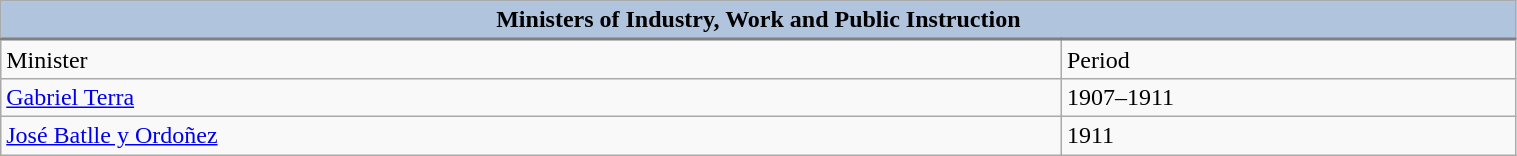<table class="wikitable" width=80%>
<tr>
<td style="text-align:center; border-bottom:2px solid gray;" bgcolor="lightsteelblue" colspan="2"><strong>Ministers of Industry, Work and Public Instruction</strong></td>
</tr>
<tr>
<td width=70%>Minister</td>
<td>Period</td>
</tr>
<tr>
<td><a href='#'>Gabriel Terra</a></td>
<td>1907–1911</td>
</tr>
<tr>
<td><a href='#'>José Batlle y Ordoñez</a></td>
<td>1911</td>
</tr>
</table>
